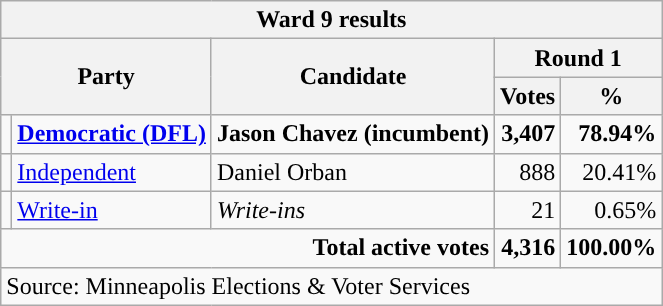<table class="wikitable">
<tr>
<th colspan="5">Ward 9 results</th>
</tr>
<tr>
<th rowspan="2" colspan="2">Party</th>
<th rowspan="2">Candidate</th>
<th colspan="2">Round 1</th>
</tr>
<tr>
<th>Votes</th>
<th>%</th>
</tr>
<tr>
<td style="background-color:"></td>
<td><strong><a href='#'>Democratic (DFL)</a></strong></td>
<td><strong>Jason Chavez (incumbent)</strong></td>
<td align="right"><strong>3,407</strong></td>
<td align="right"><strong>78.94%</strong></td>
</tr>
<tr>
<td style="background-color:"></td>
<td><a href='#'>Independent</a></td>
<td>Daniel Orban</td>
<td align="right">888</td>
<td align="right">20.41%</td>
</tr>
<tr>
<td style="background-color:"></td>
<td><a href='#'>Write-in</a></td>
<td><em>Write-ins</em></td>
<td align="right">21</td>
<td align="right">0.65%</td>
</tr>
<tr align="right">
<td colspan="3"><strong>Total active votes</strong></td>
<td><strong>4,316</strong></td>
<td><strong>100.00%</strong></td>
</tr>
<tr>
<td colspan="7">Source: Minneapolis Elections & Voter Services</td>
</tr>
</table>
